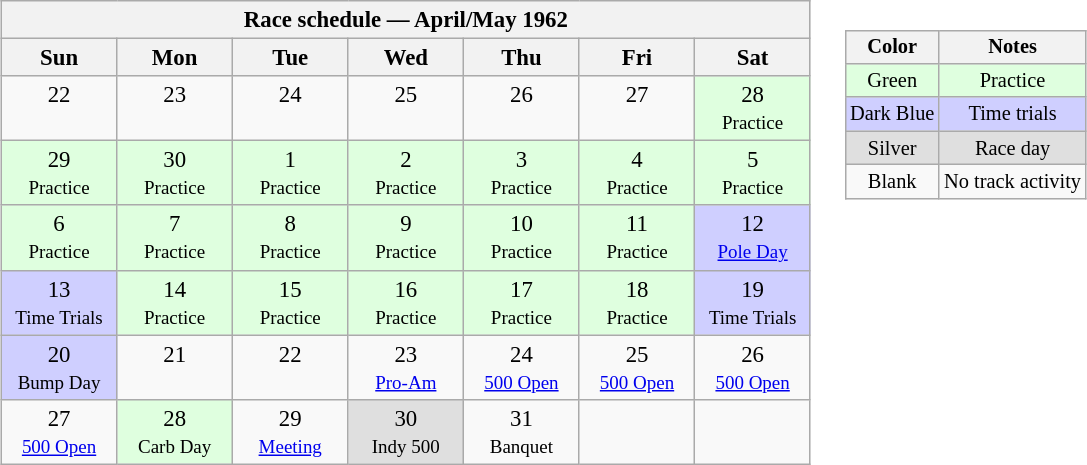<table>
<tr>
<td><br><table class="wikitable" style="text-align:center; font-size:95%">
<tr valign="top">
<th colspan=7>Race schedule — April/May 1962</th>
</tr>
<tr>
<th scope="col" width="70">Sun</th>
<th scope="col" width="70">Mon</th>
<th scope="col" width="70">Tue</th>
<th scope="col" width="70">Wed</th>
<th scope="col" width="70">Thu</th>
<th scope="col" width="70">Fri</th>
<th scope="col" width="70">Sat</th>
</tr>
<tr>
<td>22<br> </td>
<td>23<br> </td>
<td>24<br> </td>
<td>25<br> </td>
<td>26<br> </td>
<td>27<br> </td>
<td style="background:#DFFFDF;">28<br><small>Practice</small></td>
</tr>
<tr>
<td style="background:#DFFFDF;">29<br><small>Practice</small></td>
<td style="background:#DFFFDF;">30<br><small>Practice</small></td>
<td style="background:#DFFFDF;">1<br><small>Practice</small></td>
<td style="background:#DFFFDF;">2<br><small>Practice</small></td>
<td style="background:#DFFFDF;">3<br><small>Practice</small></td>
<td style="background:#DFFFDF;">4<br><small>Practice</small></td>
<td style="background:#DFFFDF;">5<br><small>Practice</small></td>
</tr>
<tr>
<td style="background:#DFFFDF;">6<br><small>Practice</small></td>
<td style="background:#DFFFDF;">7<br><small>Practice</small></td>
<td style="background:#DFFFDF;">8<br><small>Practice</small></td>
<td style="background:#DFFFDF;">9<br><small>Practice</small></td>
<td style="background:#DFFFDF;">10<br><small>Practice</small></td>
<td style="background:#DFFFDF;">11<br><small>Practice</small></td>
<td style="background:#CFCFFF;">12<br><small><a href='#'>Pole Day</a></small></td>
</tr>
<tr>
<td style="background:#CFCFFF;">13<br><small>Time Trials</small></td>
<td style="background:#DFFFDF;">14<br><small>Practice</small></td>
<td style="background:#DFFFDF;">15<br><small>Practice</small></td>
<td style="background:#DFFFDF;">16<br><small>Practice</small></td>
<td style="background:#DFFFDF;">17<br><small>Practice</small></td>
<td style="background:#DFFFDF;">18<br><small>Practice</small></td>
<td style="background:#CFCFFF;">19<br><small>Time Trials</small></td>
</tr>
<tr>
<td style="background:#CFCFFF;">20<br><small>Bump Day</small></td>
<td>21<br> </td>
<td>22<br> </td>
<td>23<br><small><a href='#'>Pro-Am</a></small></td>
<td>24<br><small><a href='#'>500 Open</a></small></td>
<td>25<br><small><a href='#'>500 Open</a></small></td>
<td>26<br><small><a href='#'>500 Open</a></small></td>
</tr>
<tr>
<td>27<br><small><a href='#'>500 Open</a></small></td>
<td style="background:#DFFFDF;">28<br><small>Carb Day</small></td>
<td>29<br><small><a href='#'>Meeting</a></small></td>
<td style="background:#DFDFDF;">30<br><small>Indy 500</small></td>
<td>31<br><small>Banquet</small></td>
<td> </td>
<td> </td>
</tr>
</table>
</td>
<td valign="top"><br><table>
<tr>
<td><br><table style="margin-right:0; font-size:85%; text-align:center;" class="wikitable">
<tr>
<th>Color</th>
<th>Notes</th>
</tr>
<tr style="background:#DFFFDF;">
<td>Green</td>
<td>Practice</td>
</tr>
<tr style="background:#CFCFFF;">
<td>Dark Blue</td>
<td>Time trials</td>
</tr>
<tr style="background:#DFDFDF;">
<td>Silver</td>
<td>Race day</td>
</tr>
<tr>
<td>Blank</td>
<td>No track activity</td>
</tr>
</table>
</td>
</tr>
</table>
</td>
</tr>
</table>
